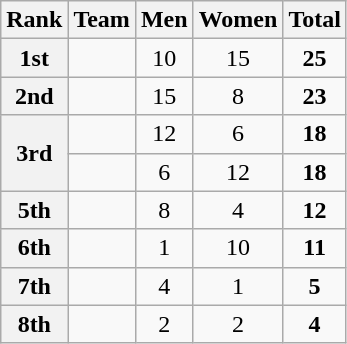<table class="wikitable sortable" style="text-align:center">
<tr>
<th>Rank</th>
<th>Team</th>
<th>Men</th>
<th>Women</th>
<th>Total</th>
</tr>
<tr>
<th>1st</th>
<td align=left></td>
<td>10</td>
<td>15</td>
<td><strong>25</strong></td>
</tr>
<tr>
<th>2nd</th>
<td align=left></td>
<td>15</td>
<td>8</td>
<td><strong>23</strong></td>
</tr>
<tr>
<th rowspan=2>3rd</th>
<td align=left></td>
<td>12</td>
<td>6</td>
<td><strong>18</strong></td>
</tr>
<tr>
<td align=left></td>
<td>6</td>
<td>12</td>
<td><strong>18</strong></td>
</tr>
<tr>
<th>5th</th>
<td align=left></td>
<td>8</td>
<td>4</td>
<td><strong>12</strong></td>
</tr>
<tr>
<th>6th</th>
<td align=left></td>
<td>1</td>
<td>10</td>
<td><strong>11</strong></td>
</tr>
<tr>
<th>7th</th>
<td align=left></td>
<td>4</td>
<td>1</td>
<td><strong>5</strong></td>
</tr>
<tr>
<th>8th</th>
<td align=left></td>
<td>2</td>
<td>2</td>
<td><strong>4</strong></td>
</tr>
</table>
